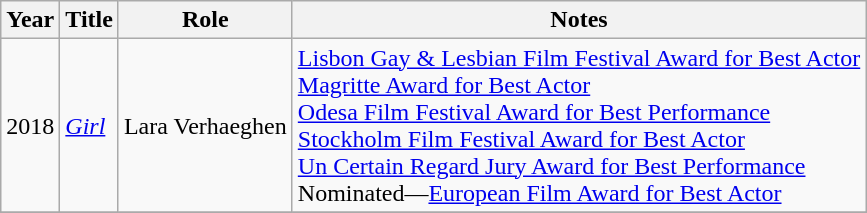<table class="wikitable sortable">
<tr>
<th>Year</th>
<th>Title</th>
<th>Role</th>
<th class="unsortable">Notes</th>
</tr>
<tr>
<td>2018</td>
<td><em><a href='#'>Girl</a></em></td>
<td>Lara Verhaeghen</td>
<td><a href='#'>Lisbon Gay & Lesbian Film Festival Award for Best Actor</a><br><a href='#'>Magritte Award for Best Actor</a><br><a href='#'>Odesa Film Festival Award for Best Performance</a><br><a href='#'>Stockholm Film Festival Award for Best Actor</a><br><a href='#'>Un Certain Regard Jury Award for Best Performance</a><br>Nominated—<a href='#'>European Film Award for Best Actor</a></td>
</tr>
<tr>
</tr>
</table>
